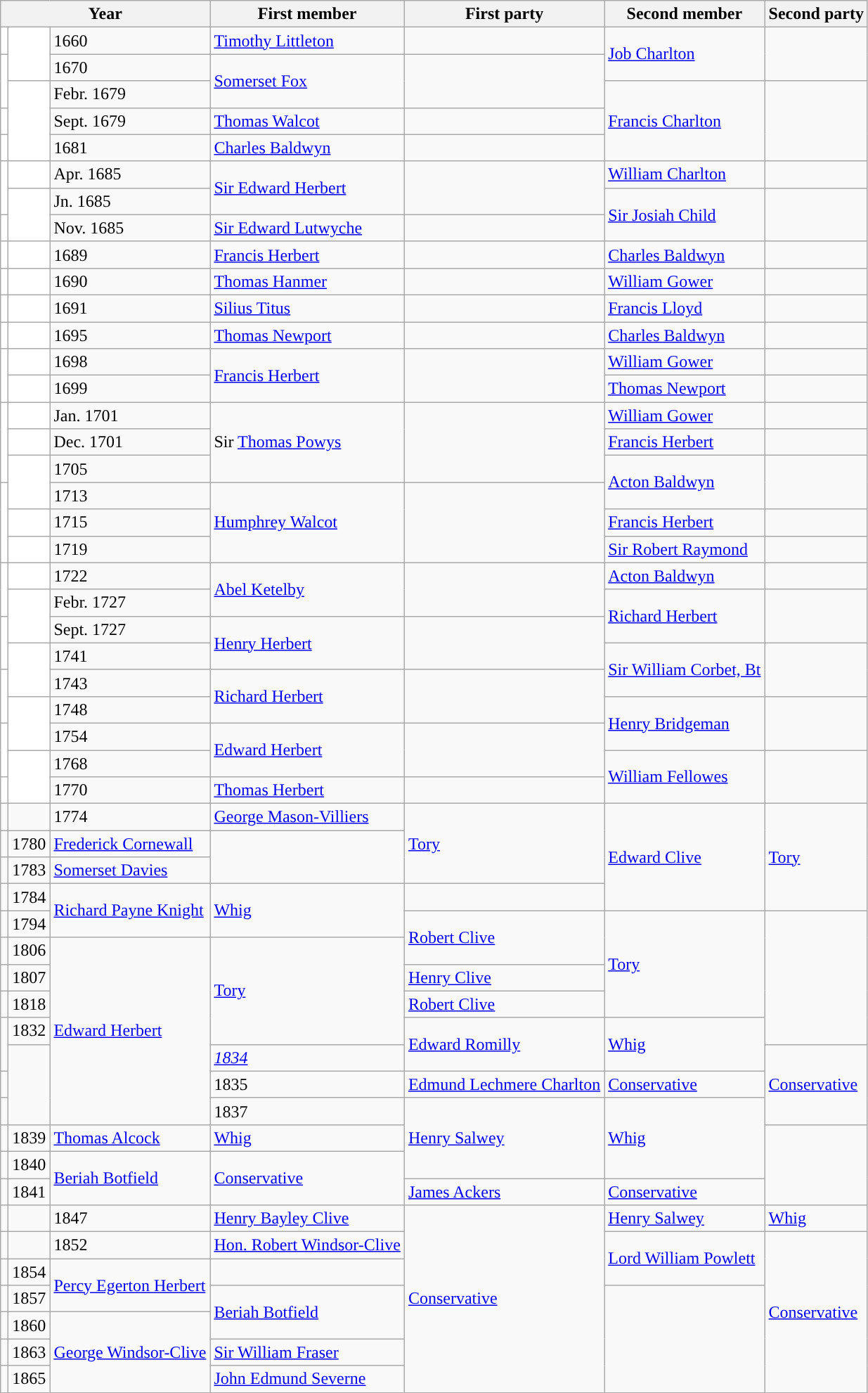<table class="wikitable">
<tr>
<th colspan="3">Year</th>
<th>First member</th>
<th>First party</th>
<th>Second member</th>
<th>Second party</th>
</tr>
<tr>
<td style="color:inherit;background-color: white"></td>
<td style="color:inherit;background-color: white" rowspan="2"></td>
<td>1660</td>
<td><a href='#'>Timothy Littleton</a></td>
<td></td>
<td rowspan="2"><a href='#'>Job Charlton</a></td>
<td rowspan="2"></td>
</tr>
<tr>
<td style="color:inherit;background-color: white" rowspan="2"></td>
<td>1670</td>
<td rowspan="2"><a href='#'>Somerset Fox</a></td>
<td rowspan="2"></td>
</tr>
<tr>
<td style="color:inherit;background-color: white" rowspan="3"></td>
<td>Febr. 1679</td>
<td rowspan="3"><a href='#'>Francis Charlton</a></td>
<td rowspan="3"></td>
</tr>
<tr>
<td style="color:inherit;background-color: white"></td>
<td>Sept. 1679</td>
<td><a href='#'>Thomas Walcot</a></td>
<td></td>
</tr>
<tr>
<td style="color:inherit;background-color: white"></td>
<td>1681</td>
<td><a href='#'>Charles Baldwyn</a></td>
<td></td>
</tr>
<tr>
<td style="color:inherit;background-color: white" rowspan="2"></td>
<td style="color:inherit;background-color: white"></td>
<td>Apr. 1685</td>
<td rowspan="2"><a href='#'>Sir Edward Herbert</a></td>
<td rowspan="2"></td>
<td><a href='#'>William Charlton</a></td>
<td></td>
</tr>
<tr>
<td style="color:inherit;background-color: white" rowspan="2"></td>
<td>Jn. 1685</td>
<td rowspan="2"><a href='#'>Sir Josiah Child</a></td>
<td rowspan="2"></td>
</tr>
<tr>
<td style="color:inherit;background-color: white"></td>
<td>Nov. 1685</td>
<td><a href='#'>Sir Edward Lutwyche</a></td>
<td></td>
</tr>
<tr>
<td style="color:inherit;background-color: white"></td>
<td style="color:inherit;background-color: white"></td>
<td>1689</td>
<td><a href='#'>Francis Herbert</a></td>
<td></td>
<td><a href='#'>Charles Baldwyn</a></td>
<td></td>
</tr>
<tr>
<td style="color:inherit;background-color: white"></td>
<td style="color:inherit;background-color: white"></td>
<td>1690</td>
<td><a href='#'>Thomas Hanmer</a></td>
<td></td>
<td><a href='#'>William Gower</a></td>
<td></td>
</tr>
<tr>
<td style="color:inherit;background-color: white"></td>
<td style="color:inherit;background-color: white"></td>
<td>1691</td>
<td><a href='#'>Silius Titus</a></td>
<td></td>
<td><a href='#'>Francis Lloyd</a></td>
<td></td>
</tr>
<tr>
<td style="color:inherit;background-color: white"></td>
<td style="color:inherit;background-color: white"></td>
<td>1695</td>
<td><a href='#'>Thomas Newport</a></td>
<td></td>
<td><a href='#'>Charles Baldwyn</a></td>
<td></td>
</tr>
<tr>
<td style="color:inherit;background-color: white" rowspan="2"></td>
<td style="color:inherit;background-color: white"></td>
<td>1698</td>
<td rowspan="2"><a href='#'>Francis Herbert</a></td>
<td rowspan="2"></td>
<td><a href='#'>William Gower</a></td>
<td></td>
</tr>
<tr>
<td style="color:inherit;background-color: white"></td>
<td>1699</td>
<td><a href='#'>Thomas Newport</a></td>
<td></td>
</tr>
<tr>
<td style="color:inherit;background-color: white" rowspan="3"></td>
<td style="color:inherit;background-color: white"></td>
<td>Jan. 1701</td>
<td rowspan="3">Sir <a href='#'>Thomas Powys</a></td>
<td rowspan="3"></td>
<td><a href='#'>William Gower</a></td>
<td></td>
</tr>
<tr>
<td style="color:inherit;background-color: white"></td>
<td>Dec. 1701</td>
<td><a href='#'>Francis Herbert</a></td>
<td></td>
</tr>
<tr>
<td style="color:inherit;background-color: white" rowspan="2"></td>
<td>1705</td>
<td rowspan="2"><a href='#'>Acton Baldwyn</a></td>
<td rowspan="2"></td>
</tr>
<tr>
<td style="color:inherit;background-color: white" rowspan="3"></td>
<td>1713</td>
<td rowspan="3"><a href='#'>Humphrey Walcot</a></td>
<td rowspan="3"></td>
</tr>
<tr>
<td style="color:inherit;background-color: white"></td>
<td>1715</td>
<td><a href='#'>Francis Herbert</a></td>
<td></td>
</tr>
<tr>
<td style="color:inherit;background-color: white"></td>
<td>1719</td>
<td><a href='#'>Sir Robert Raymond</a></td>
<td></td>
</tr>
<tr>
<td style="color:inherit;background-color: white" rowspan="2"></td>
<td style="color:inherit;background-color: white"></td>
<td>1722</td>
<td rowspan="2"><a href='#'>Abel Ketelby</a></td>
<td rowspan="2"></td>
<td><a href='#'>Acton Baldwyn</a></td>
<td></td>
</tr>
<tr>
<td style="color:inherit;background-color: white" rowspan="2"></td>
<td>Febr. 1727</td>
<td rowspan="2"><a href='#'>Richard Herbert</a></td>
<td rowspan="2"></td>
</tr>
<tr>
<td style="color:inherit;background-color: white" rowspan="2"></td>
<td>Sept. 1727</td>
<td rowspan="2"><a href='#'>Henry Herbert</a></td>
<td rowspan="2"></td>
</tr>
<tr>
<td style="color:inherit;background-color: white" rowspan="2"></td>
<td>1741</td>
<td rowspan="2"><a href='#'>Sir William Corbet, Bt</a></td>
<td rowspan="2"></td>
</tr>
<tr>
<td style="color:inherit;background-color: white" rowspan="2"></td>
<td>1743</td>
<td rowspan="2"><a href='#'>Richard Herbert</a></td>
<td rowspan="2"></td>
</tr>
<tr>
<td style="color:inherit;background-color: white" rowspan="2"></td>
<td>1748</td>
<td rowspan="2"><a href='#'>Henry Bridgeman</a></td>
<td rowspan="2"></td>
</tr>
<tr>
<td style="color:inherit;background-color: white" rowspan="2"></td>
<td>1754</td>
<td rowspan="2"><a href='#'>Edward Herbert</a></td>
<td rowspan="2"></td>
</tr>
<tr>
<td style="color:inherit;background-color: white" rowspan="2"></td>
<td>1768</td>
<td rowspan="2"><a href='#'>William Fellowes</a></td>
<td rowspan="2"></td>
</tr>
<tr>
<td style="color:inherit;background-color: white"></td>
<td>1770</td>
<td><a href='#'>Thomas Herbert</a></td>
<td></td>
</tr>
<tr>
<td style="color:inherit;background-color: "></td>
<td style="color:inherit;background-color: "></td>
<td>1774</td>
<td><a href='#'>George Mason-Villiers</a></td>
<td rowspan="3"><a href='#'>Tory</a></td>
<td rowspan="4"><a href='#'>Edward Clive</a></td>
<td rowspan="4"><a href='#'>Tory</a></td>
</tr>
<tr>
<td style="color:inherit;background-color: "></td>
<td>1780</td>
<td><a href='#'>Frederick Cornewall</a></td>
</tr>
<tr>
<td style="color:inherit;background-color: "></td>
<td>1783</td>
<td><a href='#'>Somerset Davies</a></td>
</tr>
<tr>
<td style="color:inherit;background-color: "></td>
<td>1784</td>
<td rowspan="2"><a href='#'>Richard Payne Knight</a></td>
<td rowspan="2"><a href='#'>Whig</a></td>
</tr>
<tr>
<td style="color:inherit;background-color: "></td>
<td>1794</td>
<td rowspan="2"><a href='#'>Robert Clive</a></td>
<td rowspan="4"><a href='#'>Tory</a></td>
</tr>
<tr>
<td style="color:inherit;background-color: "></td>
<td>1806</td>
<td rowspan="7"><a href='#'>Edward Herbert</a></td>
<td rowspan="4"><a href='#'>Tory</a></td>
</tr>
<tr>
<td style="color:inherit;background-color: "></td>
<td>1807</td>
<td><a href='#'>Henry Clive</a></td>
</tr>
<tr>
<td style="color:inherit;background-color: "></td>
<td>1818</td>
<td><a href='#'>Robert Clive</a></td>
</tr>
<tr>
<td rowspan="2" style="color:inherit;background-color: "></td>
<td>1832</td>
<td rowspan="2"><a href='#'>Edward Romilly</a></td>
<td rowspan="2"><a href='#'>Whig</a></td>
</tr>
<tr>
<td rowspan="3" style="color:inherit;background-color: "></td>
<td><em><a href='#'>1834</a></em></td>
<td rowspan="3"><a href='#'>Conservative</a></td>
</tr>
<tr>
<td style="color:inherit;background-color: "></td>
<td>1835</td>
<td><a href='#'>Edmund Lechmere Charlton</a></td>
<td><a href='#'>Conservative</a></td>
</tr>
<tr>
<td style="color:inherit;background-color: "></td>
<td>1837</td>
<td rowspan="3"><a href='#'>Henry Salwey</a></td>
<td rowspan="3"><a href='#'>Whig</a></td>
</tr>
<tr>
<td style="color:inherit;background-color: "></td>
<td>1839</td>
<td><a href='#'>Thomas Alcock</a></td>
<td><a href='#'>Whig</a></td>
</tr>
<tr>
<td style="color:inherit;background-color: "></td>
<td>1840</td>
<td rowspan="2"><a href='#'>Beriah Botfield</a></td>
<td rowspan="2"><a href='#'>Conservative</a></td>
</tr>
<tr>
<td style="color:inherit;background-color: "></td>
<td>1841</td>
<td><a href='#'>James Ackers</a></td>
<td><a href='#'>Conservative</a></td>
</tr>
<tr>
<td style="color:inherit;background-color: "></td>
<td style="color:inherit;background-color: "></td>
<td>1847</td>
<td><a href='#'>Henry Bayley Clive</a></td>
<td rowspan="7"><a href='#'>Conservative</a></td>
<td><a href='#'>Henry Salwey</a></td>
<td><a href='#'>Whig</a></td>
</tr>
<tr>
<td style="color:inherit;background-color: "></td>
<td style="color:inherit;background-color: "></td>
<td>1852</td>
<td><a href='#'>Hon. Robert Windsor-Clive</a></td>
<td rowspan="2"><a href='#'>Lord William Powlett</a></td>
<td rowspan="6"><a href='#'>Conservative</a></td>
</tr>
<tr>
<td style="color:inherit;background-color: "></td>
<td>1854</td>
<td rowspan="2"><a href='#'>Percy Egerton Herbert</a></td>
</tr>
<tr>
<td style="color:inherit;background-color: "></td>
<td>1857</td>
<td rowspan="2"><a href='#'>Beriah Botfield</a></td>
</tr>
<tr>
<td style="color:inherit;background-color: "></td>
<td>1860</td>
<td rowspan="3"><a href='#'>George Windsor-Clive</a></td>
</tr>
<tr>
<td style="color:inherit;background-color: "></td>
<td>1863</td>
<td><a href='#'>Sir William Fraser</a></td>
</tr>
<tr>
<td style="color:inherit;background-color: "></td>
<td>1865</td>
<td><a href='#'>John Edmund Severne</a></td>
</tr>
</table>
